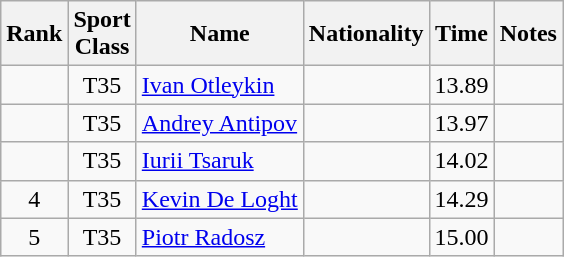<table class="wikitable sortable" style="text-align:center">
<tr>
<th>Rank</th>
<th>Sport<br>Class</th>
<th>Name</th>
<th>Nationality</th>
<th>Time</th>
<th>Notes</th>
</tr>
<tr>
<td></td>
<td>T35</td>
<td align=left><a href='#'>Ivan Otleykin</a></td>
<td align=left></td>
<td>13.89</td>
<td></td>
</tr>
<tr>
<td></td>
<td>T35</td>
<td align=left><a href='#'>Andrey Antipov</a></td>
<td align=left></td>
<td>13.97</td>
<td></td>
</tr>
<tr>
<td></td>
<td>T35</td>
<td align=left><a href='#'>Iurii Tsaruk</a></td>
<td align=left></td>
<td>14.02</td>
<td></td>
</tr>
<tr>
<td>4</td>
<td>T35</td>
<td align=left><a href='#'>Kevin De Loght</a></td>
<td align=left></td>
<td>14.29</td>
<td></td>
</tr>
<tr>
<td>5</td>
<td>T35</td>
<td align=left><a href='#'>Piotr Radosz</a></td>
<td align=left></td>
<td>15.00</td>
<td></td>
</tr>
</table>
